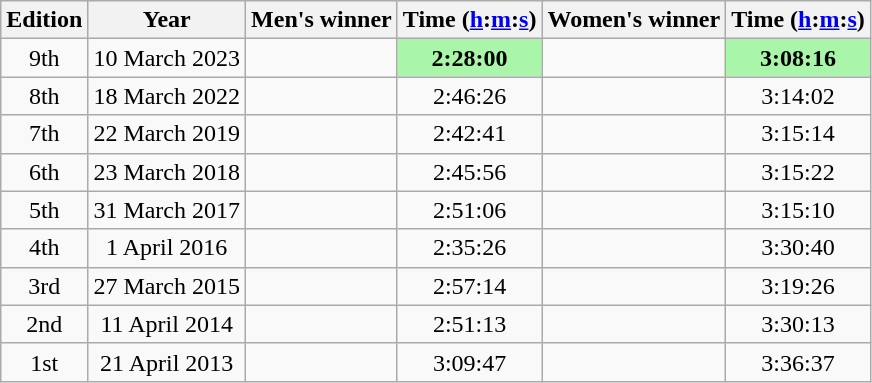<table class="wikitable sortable" style="text-align:center">
<tr>
<th class=unsortable>Edition</th>
<th>Year</th>
<th class=unsortable>Men's winner</th>
<th>Time (<a href='#'>h</a>:<a href='#'>m</a>:<a href='#'>s</a>)</th>
<th class=unsortable>Women's winner</th>
<th>Time (<a href='#'>h</a>:<a href='#'>m</a>:<a href='#'>s</a>)</th>
</tr>
<tr>
<td>9th</td>
<td>10 March 2023</td>
<td align=left></td>
<td bgcolor=#A9F5A9><strong>2:28:00</strong></td>
<td align=left></td>
<td bgcolor=#A9F5A9><strong>3:08:16</strong></td>
</tr>
<tr>
<td>8th</td>
<td>18 March 2022</td>
<td align=left></td>
<td>2:46:26</td>
<td align=left></td>
<td>3:14:02</td>
</tr>
<tr>
<td>7th</td>
<td>22 March 2019</td>
<td align=left></td>
<td>2:42:41</td>
<td align=left></td>
<td>3:15:14</td>
</tr>
<tr>
<td>6th</td>
<td>23 March 2018</td>
<td align=left></td>
<td>2:45:56</td>
<td align=left></td>
<td>3:15:22</td>
</tr>
<tr>
<td>5th</td>
<td>31 March 2017</td>
<td align=left></td>
<td>2:51:06</td>
<td align=left></td>
<td>3:15:10</td>
</tr>
<tr>
<td>4th</td>
<td>1 April 2016</td>
<td align=left></td>
<td>2:35:26</td>
<td align=left></td>
<td>3:30:40</td>
</tr>
<tr>
<td>3rd</td>
<td>27 March 2015</td>
<td align=left></td>
<td>2:57:14</td>
<td align=left></td>
<td>3:19:26</td>
</tr>
<tr>
<td>2nd</td>
<td>11 April 2014</td>
<td align=left><br></td>
<td>2:51:13</td>
<td align=left></td>
<td>3:30:13</td>
</tr>
<tr>
<td>1st</td>
<td>21 April 2013</td>
<td align=left></td>
<td>3:09:47</td>
<td align=left></td>
<td>3:36:37</td>
</tr>
</table>
